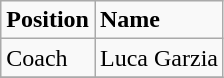<table class="wikitable">
<tr>
<td><strong>Position</strong></td>
<td><strong>Name</strong></td>
</tr>
<tr>
<td>Coach</td>
<td> Luca Garzia</td>
</tr>
<tr>
</tr>
</table>
